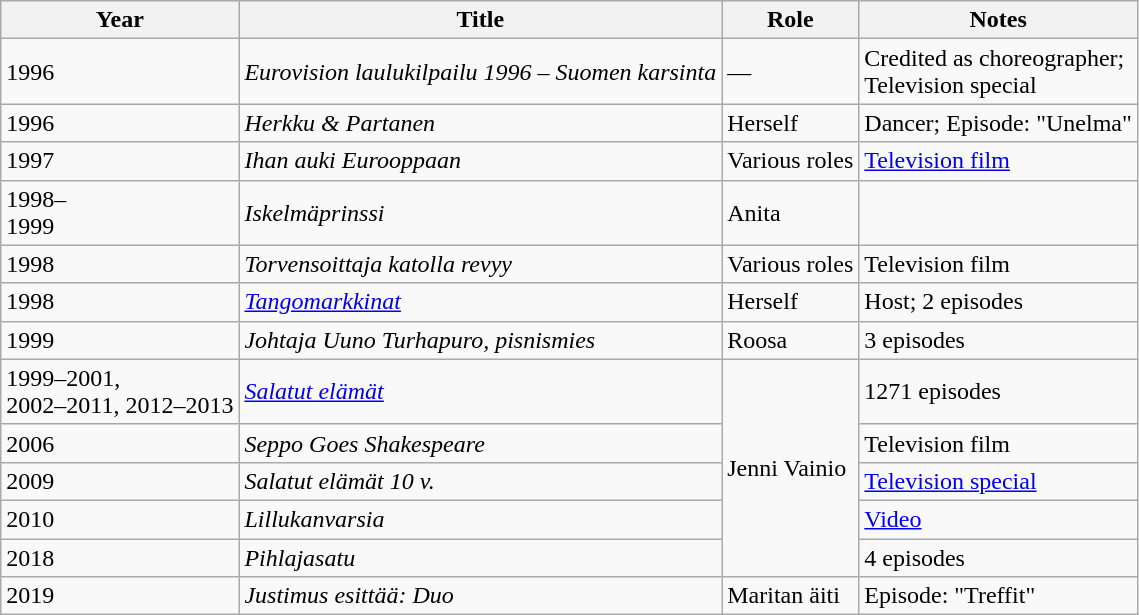<table class="wikitable">
<tr>
<th>Year</th>
<th>Title</th>
<th>Role</th>
<th>Notes</th>
</tr>
<tr>
<td>1996</td>
<td><em>Eurovision laulukilpailu 1996 – Suomen karsinta</em></td>
<td>—</td>
<td>Credited as choreographer;<br>Television special</td>
</tr>
<tr>
<td>1996</td>
<td><em>Herkku & Partanen</em></td>
<td>Herself</td>
<td>Dancer; Episode: "Unelma"</td>
</tr>
<tr>
<td>1997</td>
<td><em>Ihan auki Eurooppaan</em></td>
<td>Various roles</td>
<td><a href='#'>Television film</a></td>
</tr>
<tr>
<td>1998–<br>1999</td>
<td><em>Iskelmäprinssi</em></td>
<td>Anita</td>
<td></td>
</tr>
<tr>
<td>1998</td>
<td><em>Torvensoittaja katolla revyy</em></td>
<td>Various roles</td>
<td>Television film</td>
</tr>
<tr>
<td>1998</td>
<td><em><a href='#'>Tangomarkkinat</a></em></td>
<td>Herself</td>
<td>Host; 2 episodes</td>
</tr>
<tr>
<td>1999</td>
<td><em>Johtaja Uuno Turhapuro, pisnismies</em></td>
<td>Roosa</td>
<td>3 episodes</td>
</tr>
<tr>
<td>1999–2001,<br>2002–2011,
2012–2013</td>
<td><em><a href='#'>Salatut elämät</a></em></td>
<td rowspan="5">Jenni Vainio</td>
<td>1271 episodes</td>
</tr>
<tr>
<td>2006</td>
<td><em>Seppo Goes Shakespeare</em></td>
<td>Television film</td>
</tr>
<tr>
<td>2009</td>
<td><em>Salatut elämät 10 v.</em></td>
<td><a href='#'>Television special</a></td>
</tr>
<tr>
<td>2010</td>
<td><em>Lillukanvarsia</em></td>
<td><a href='#'>Video</a></td>
</tr>
<tr>
<td>2018</td>
<td><em>Pihlajasatu</em></td>
<td>4 episodes</td>
</tr>
<tr>
<td>2019</td>
<td><em>Justimus esittää: Duo</em></td>
<td>Maritan äiti</td>
<td>Episode: "Treffit"</td>
</tr>
</table>
